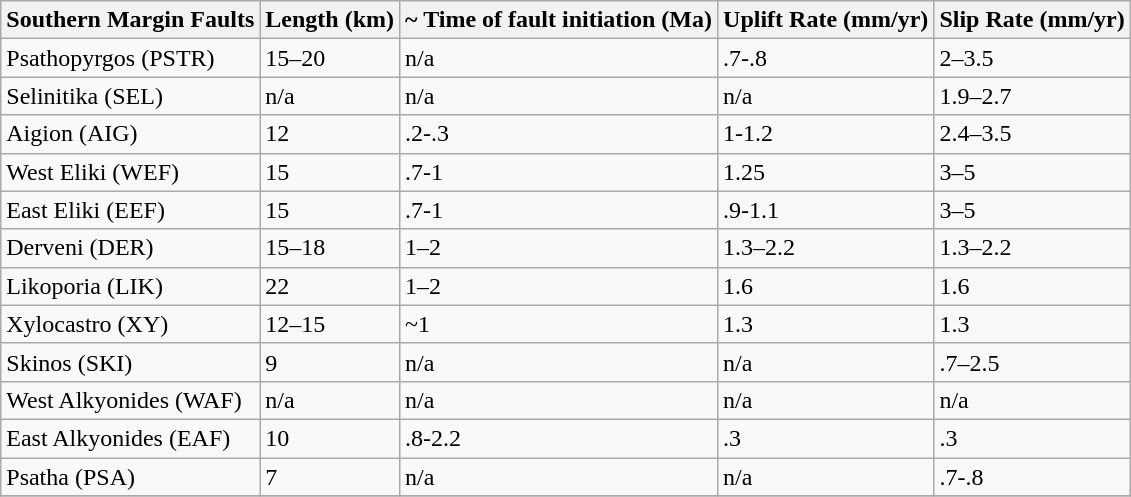<table class="wikitable">
<tr>
<th>Southern Margin Faults</th>
<th>Length (km)</th>
<th>~ Time of fault initiation (Ma)</th>
<th>Uplift Rate (mm/yr)</th>
<th>Slip Rate (mm/yr)</th>
</tr>
<tr>
<td>Psathopyrgos (PSTR)</td>
<td>15–20</td>
<td>n/a</td>
<td>.7-.8</td>
<td>2–3.5</td>
</tr>
<tr>
<td>Selinitika (SEL)</td>
<td>n/a</td>
<td>n/a</td>
<td>n/a</td>
<td>1.9–2.7</td>
</tr>
<tr>
<td>Aigion (AIG)</td>
<td>12</td>
<td>.2-.3</td>
<td>1-1.2</td>
<td>2.4–3.5</td>
</tr>
<tr>
<td>West Eliki (WEF)</td>
<td>15</td>
<td>.7-1</td>
<td>1.25</td>
<td>3–5</td>
</tr>
<tr>
<td>East Eliki (EEF)</td>
<td>15</td>
<td>.7-1</td>
<td>.9-1.1</td>
<td>3–5</td>
</tr>
<tr>
<td>Derveni (DER)</td>
<td>15–18</td>
<td>1–2</td>
<td>1.3–2.2</td>
<td>1.3–2.2</td>
</tr>
<tr>
<td>Likoporia (LIK)</td>
<td>22</td>
<td>1–2</td>
<td>1.6</td>
<td>1.6</td>
</tr>
<tr>
<td>Xylocastro (XY)</td>
<td>12–15</td>
<td>~1</td>
<td>1.3</td>
<td>1.3</td>
</tr>
<tr>
<td>Skinos (SKI)</td>
<td>9</td>
<td>n/a</td>
<td>n/a</td>
<td>.7–2.5</td>
</tr>
<tr>
<td>West Alkyonides (WAF)</td>
<td>n/a</td>
<td>n/a</td>
<td>n/a</td>
<td>n/a</td>
</tr>
<tr>
<td>East Alkyonides (EAF)</td>
<td>10</td>
<td>.8-2.2</td>
<td>.3</td>
<td>.3</td>
</tr>
<tr>
<td>Psatha (PSA)</td>
<td>7</td>
<td>n/a</td>
<td>n/a</td>
<td>.7-.8</td>
</tr>
<tr>
</tr>
</table>
